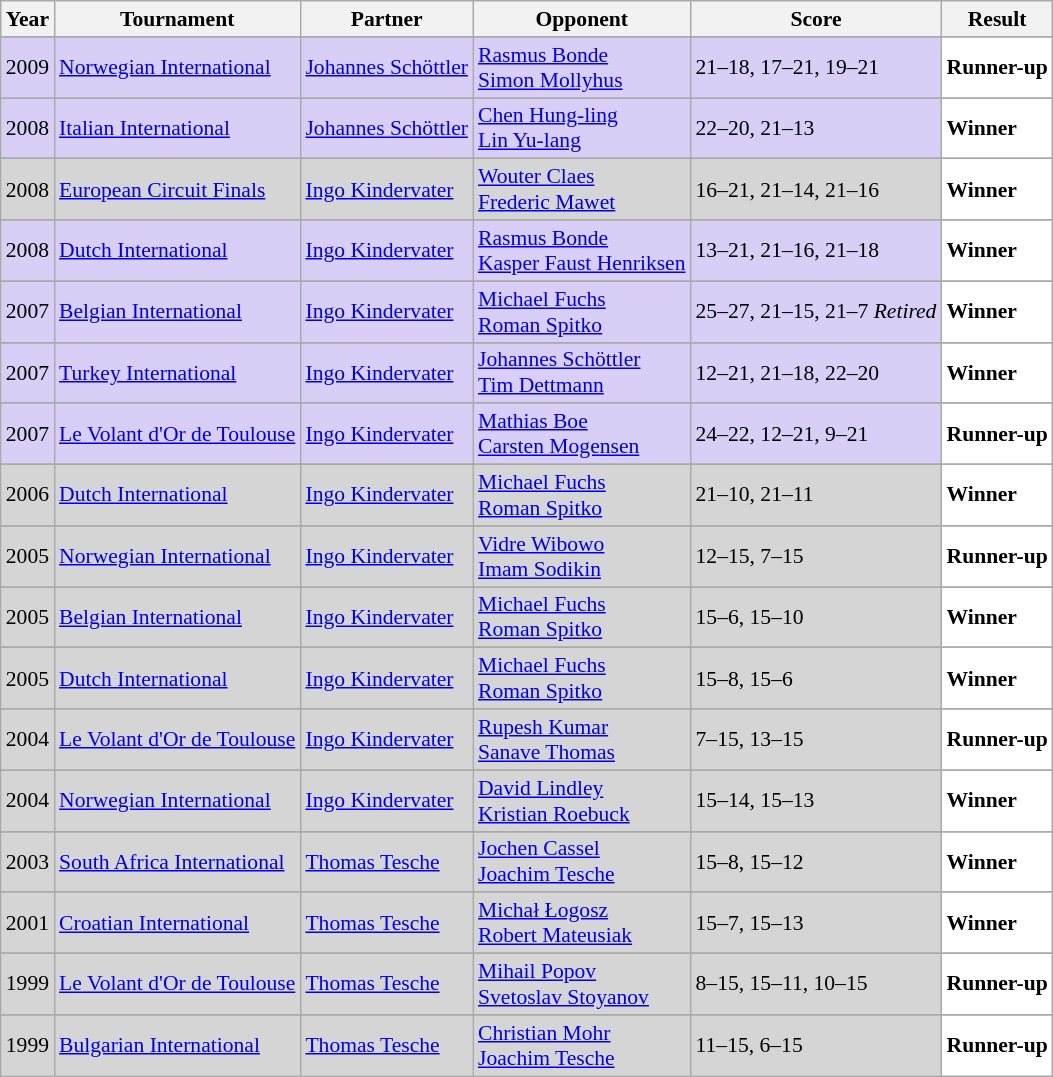<table class="sortable wikitable" style="font-size: 90%;">
<tr>
<th>Year</th>
<th>Tournament</th>
<th>Partner</th>
<th>Opponent</th>
<th>Score</th>
<th>Result</th>
</tr>
<tr>
</tr>
<tr style="background:#D8CEF6">
<td align="center">2009</td>
<td align="left"><a href='#'>Norwegian International</a></td>
<td align="left"> <a href='#'>Johannes Schöttler</a></td>
<td align="left"> <a href='#'>Rasmus Bonde</a><br> <a href='#'>Simon Mollyhus</a></td>
<td align="left">21–18, 17–21, 19–21</td>
<td style="text-align:left; background:white"> <strong>Runner-up</strong></td>
</tr>
<tr>
</tr>
<tr style="background:#D8CEF6">
<td align="center">2008</td>
<td align="left"><a href='#'>Italian International</a></td>
<td align="left"> <a href='#'>Johannes Schöttler</a></td>
<td align="left"> <a href='#'>Chen Hung-ling</a><br> <a href='#'>Lin Yu-lang</a></td>
<td align="left">22–20, 21–13</td>
<td style="text-align:left; background:white"> <strong>Winner</strong></td>
</tr>
<tr>
</tr>
<tr style="background:#D5D5D5">
<td align="center">2008</td>
<td align="left"><a href='#'>European Circuit Finals</a></td>
<td align="left"> <a href='#'>Ingo Kindervater</a></td>
<td align="left"> <a href='#'>Wouter Claes</a><br> <a href='#'>Frederic Mawet</a></td>
<td align="left">16–21, 21–14, 21–16</td>
<td style="text-align:left; background:white"> <strong>Winner</strong></td>
</tr>
<tr>
</tr>
<tr style="background:#D8CEF6">
<td align="center">2008</td>
<td align="left"><a href='#'>Dutch International</a></td>
<td align="left"> <a href='#'>Ingo Kindervater</a></td>
<td align="left"> <a href='#'>Rasmus Bonde</a><br> <a href='#'>Kasper Faust Henriksen</a></td>
<td align="left">13–21, 21–16, 21–18</td>
<td style="text-align:left; background:white"> <strong>Winner</strong></td>
</tr>
<tr>
</tr>
<tr style="background:#D8CEF6">
<td align="center">2007</td>
<td align="left"><a href='#'>Belgian International</a></td>
<td align="left"> <a href='#'>Ingo Kindervater</a></td>
<td align="left"> <a href='#'>Michael Fuchs</a><br> <a href='#'>Roman Spitko</a></td>
<td align="left">25–27, 21–15, 21–7 <em>Retired</em></td>
<td style="text-align:left; background:white"> <strong>Winner</strong></td>
</tr>
<tr>
</tr>
<tr style="background:#D8CEF6">
<td align="center">2007</td>
<td align="left"><a href='#'>Turkey International</a></td>
<td align="left"> <a href='#'>Ingo Kindervater</a></td>
<td align="left"> <a href='#'>Johannes Schöttler</a><br> <a href='#'>Tim Dettmann</a></td>
<td align="left">12–21, 21–18, 22–20</td>
<td style="text-align:left; background:white"> <strong>Winner</strong></td>
</tr>
<tr>
</tr>
<tr style="background:#D8CEF6">
<td align="center">2007</td>
<td align="left"><a href='#'>Le Volant d'Or de Toulouse</a></td>
<td align="left"> <a href='#'>Ingo Kindervater</a></td>
<td align="left"> <a href='#'>Mathias Boe</a><br> <a href='#'>Carsten Mogensen</a></td>
<td align="left">24–22, 12–21, 9–21</td>
<td style="text-align:left; background:white"> <strong>Runner-up</strong></td>
</tr>
<tr>
</tr>
<tr style="background:#D5D5D5">
<td align="center">2006</td>
<td align="left"><a href='#'>Dutch International</a></td>
<td align="left"> <a href='#'>Ingo Kindervater</a></td>
<td align="left"> <a href='#'>Michael Fuchs</a><br> <a href='#'>Roman Spitko</a></td>
<td align="left">21–10, 21–11</td>
<td style="text-align:left; background:white"> <strong>Winner</strong></td>
</tr>
<tr>
</tr>
<tr style="background:#D5D5D5">
<td align="center">2005</td>
<td align="left"><a href='#'>Norwegian International</a></td>
<td align="left"> <a href='#'>Ingo Kindervater</a></td>
<td align="left"> <a href='#'>Vidre Wibowo</a><br> <a href='#'>Imam Sodikin</a></td>
<td align="left">12–15, 7–15</td>
<td style="text-align:left; background:white"> <strong>Runner-up</strong></td>
</tr>
<tr>
</tr>
<tr style="background:#D5D5D5">
<td align="center">2005</td>
<td align="left"><a href='#'>Belgian International</a></td>
<td align="left"> <a href='#'>Ingo Kindervater</a></td>
<td align="left"> <a href='#'>Michael Fuchs</a><br> <a href='#'>Roman Spitko</a></td>
<td align="left">15–6, 15–10</td>
<td style="text-align:left; background:white"> <strong>Winner</strong></td>
</tr>
<tr>
</tr>
<tr style="background:#D5D5D5">
<td align="center">2005</td>
<td align="left"><a href='#'>Dutch International</a></td>
<td align="left"> <a href='#'>Ingo Kindervater</a></td>
<td align="left"> <a href='#'>Michael Fuchs</a><br> <a href='#'>Roman Spitko</a></td>
<td align="left">15–8, 15–6</td>
<td style="text-align:left; background:white"> <strong>Winner</strong></td>
</tr>
<tr>
</tr>
<tr style="background:#D5D5D5">
<td align="center">2004</td>
<td align="left"><a href='#'>Le Volant d'Or de Toulouse</a></td>
<td align="left"> <a href='#'>Ingo Kindervater</a></td>
<td align="left"> <a href='#'>Rupesh Kumar</a><br> <a href='#'>Sanave Thomas</a></td>
<td align="left">7–15, 13–15</td>
<td style="text-align:left; background:white"> <strong>Runner-up</strong></td>
</tr>
<tr>
</tr>
<tr style="background:#D5D5D5">
<td align="center">2004</td>
<td align="left"><a href='#'>Norwegian International</a></td>
<td align="left"> <a href='#'>Ingo Kindervater</a></td>
<td align="left"> <a href='#'>David Lindley</a><br> <a href='#'>Kristian Roebuck</a></td>
<td align="left">15–14, 15–13</td>
<td style="text-align:left; background:white"> <strong>Winner</strong></td>
</tr>
<tr>
</tr>
<tr style="background:#D5D5D5">
<td align="center">2003</td>
<td align="left"><a href='#'>South Africa International</a></td>
<td align="left"> <a href='#'>Thomas Tesche</a></td>
<td align="left"> <a href='#'>Jochen Cassel</a><br> <a href='#'>Joachim Tesche</a></td>
<td align="left">15–8, 15–12</td>
<td style="text-align:left; background:white"> <strong>Winner</strong></td>
</tr>
<tr>
</tr>
<tr style="background:#D5D5D5">
<td align="center">2001</td>
<td align="left"><a href='#'>Croatian International</a></td>
<td align="left"> <a href='#'>Thomas Tesche</a></td>
<td align="left"> <a href='#'>Michał Łogosz</a><br> <a href='#'>Robert Mateusiak</a></td>
<td align="left">15–7, 15–13</td>
<td style="text-align:left; background:white"> <strong>Winner</strong></td>
</tr>
<tr>
</tr>
<tr style="background:#D5D5D5">
<td align="center">1999</td>
<td align="left"><a href='#'>Le Volant d'Or de Toulouse</a></td>
<td align="left"> <a href='#'>Thomas Tesche</a></td>
<td align="left"> <a href='#'>Mihail Popov</a><br> <a href='#'>Svetoslav Stoyanov</a></td>
<td align="left">8–15, 15–11, 10–15</td>
<td style="text-align:left; background:white"> <strong>Runner-up</strong></td>
</tr>
<tr>
</tr>
<tr style="background:#D5D5D5">
<td align="center">1999</td>
<td align="left"><a href='#'>Bulgarian International</a></td>
<td align="left"> <a href='#'>Thomas Tesche</a></td>
<td align="left"> <a href='#'>Christian Mohr</a><br> <a href='#'>Joachim Tesche</a></td>
<td align="left">11–15, 6–15</td>
<td style="text-align:left; background:white"> <strong>Runner-up</strong></td>
</tr>
</table>
